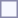<table style="border:1px solid #8888aa; background-color:#f7f8ff; padding:5px; font-size:95%; margin: 0px 12px 12px 0px;">
</table>
